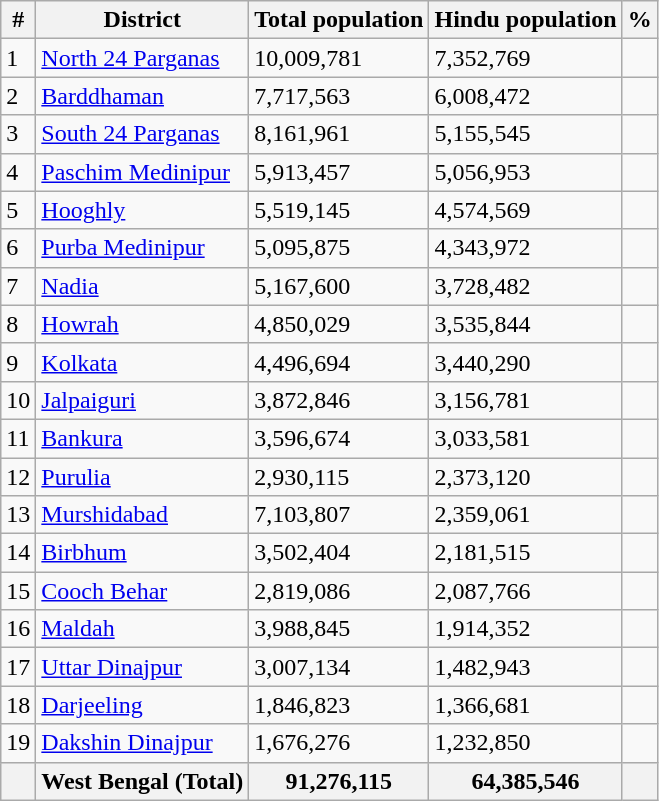<table class="wikitable sortable">
<tr>
<th>#</th>
<th>District</th>
<th>Total population</th>
<th>Hindu population</th>
<th>%</th>
</tr>
<tr>
<td>1</td>
<td><a href='#'>North 24 Parganas</a></td>
<td>10,009,781</td>
<td>7,352,769</td>
<td></td>
</tr>
<tr>
<td>2</td>
<td><a href='#'>Barddhaman</a></td>
<td>7,717,563</td>
<td>6,008,472</td>
<td></td>
</tr>
<tr>
<td>3</td>
<td><a href='#'>South 24 Parganas</a></td>
<td>8,161,961</td>
<td>5,155,545</td>
<td></td>
</tr>
<tr>
<td>4</td>
<td><a href='#'>Paschim Medinipur</a></td>
<td>5,913,457</td>
<td>5,056,953</td>
<td></td>
</tr>
<tr>
<td>5</td>
<td><a href='#'>Hooghly</a></td>
<td>5,519,145</td>
<td>4,574,569</td>
<td></td>
</tr>
<tr>
<td>6</td>
<td><a href='#'>Purba Medinipur</a></td>
<td>5,095,875</td>
<td>4,343,972</td>
<td></td>
</tr>
<tr>
<td>7</td>
<td><a href='#'>Nadia</a></td>
<td>5,167,600</td>
<td>3,728,482</td>
<td></td>
</tr>
<tr>
<td>8</td>
<td><a href='#'>Howrah</a></td>
<td>4,850,029</td>
<td>3,535,844</td>
<td></td>
</tr>
<tr>
<td>9</td>
<td><a href='#'>Kolkata</a></td>
<td>4,496,694</td>
<td>3,440,290</td>
<td></td>
</tr>
<tr>
<td>10</td>
<td><a href='#'>Jalpaiguri</a></td>
<td>3,872,846</td>
<td>3,156,781</td>
<td></td>
</tr>
<tr>
<td>11</td>
<td><a href='#'>Bankura</a></td>
<td>3,596,674</td>
<td>3,033,581</td>
<td></td>
</tr>
<tr>
<td>12</td>
<td><a href='#'>Purulia</a></td>
<td>2,930,115</td>
<td>2,373,120</td>
<td></td>
</tr>
<tr>
<td>13</td>
<td><a href='#'>Murshidabad</a></td>
<td>7,103,807</td>
<td>2,359,061</td>
<td></td>
</tr>
<tr>
<td>14</td>
<td><a href='#'>Birbhum</a></td>
<td>3,502,404</td>
<td>2,181,515</td>
<td></td>
</tr>
<tr>
<td>15</td>
<td><a href='#'>Cooch Behar</a></td>
<td>2,819,086</td>
<td>2,087,766</td>
<td></td>
</tr>
<tr>
<td>16</td>
<td><a href='#'>Maldah</a></td>
<td>3,988,845</td>
<td>1,914,352</td>
<td></td>
</tr>
<tr>
<td>17</td>
<td><a href='#'>Uttar Dinajpur</a></td>
<td>3,007,134</td>
<td>1,482,943</td>
<td></td>
</tr>
<tr>
<td>18</td>
<td><a href='#'>Darjeeling</a></td>
<td>1,846,823</td>
<td>1,366,681</td>
<td></td>
</tr>
<tr>
<td>19</td>
<td><a href='#'>Dakshin Dinajpur</a></td>
<td>1,676,276</td>
<td>1,232,850</td>
<td></td>
</tr>
<tr>
<th></th>
<th>West Bengal (Total)</th>
<th>91,276,115</th>
<th>64,385,546</th>
<th></th>
</tr>
</table>
